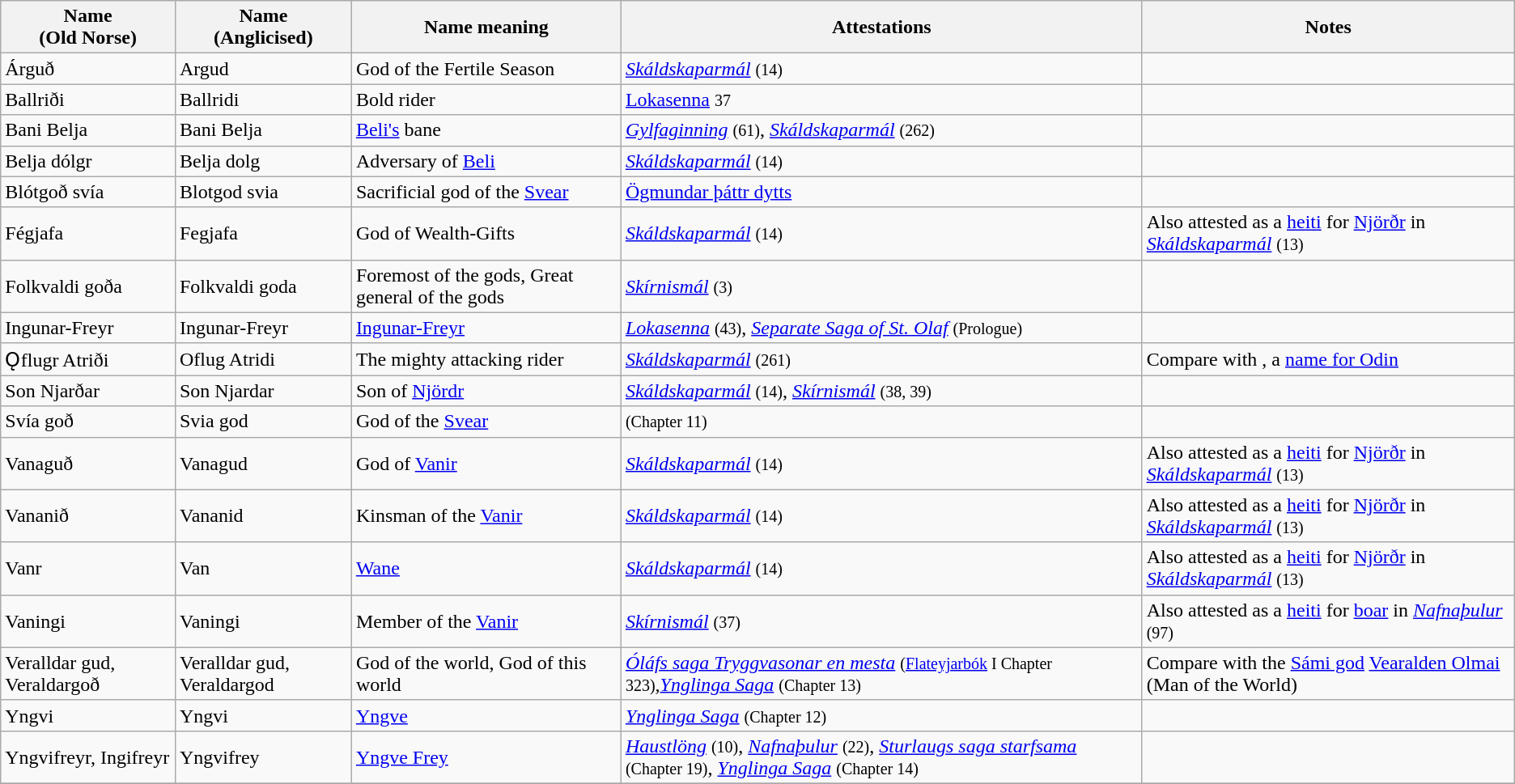<table border="1" class="wikitable sortable">
<tr>
<th>Name<br>(Old Norse)</th>
<th>Name<br>(Anglicised)</th>
<th>Name meaning</th>
<th>Attestations</th>
<th>Notes</th>
</tr>
<tr>
<td>Árguð</td>
<td>Argud</td>
<td>God of the Fertile Season</td>
<td><em><a href='#'>Skáldskaparmál</a></em> <small>(14)</small></td>
</tr>
<tr>
<td>Ballriði</td>
<td>Ballridi</td>
<td>Bold rider</td>
<td><a href='#'>Lokasenna</a> <small>37</small></td>
<td></td>
</tr>
<tr>
<td>Bani Belja</td>
<td>Bani Belja</td>
<td><a href='#'>Beli's</a> bane</td>
<td><em><a href='#'>Gylfaginning</a></em> <small>(61)</small>, <em><a href='#'>Skáldskaparmál</a></em> <small>(262)</small></td>
<td></td>
</tr>
<tr>
<td>Belja dólgr</td>
<td>Belja dolg</td>
<td>Adversary of <a href='#'>Beli</a></td>
<td><em><a href='#'>Skáldskaparmál</a></em> <small>(14)</small></td>
<td></td>
</tr>
<tr>
<td>Blótgoð svía</td>
<td>Blotgod svia</td>
<td>Sacrificial god of the <a href='#'>Svear</a></td>
<td><a href='#'>Ögmundar þáttr dytts</a></td>
<td></td>
</tr>
<tr>
<td>Fégjafa</td>
<td>Fegjafa</td>
<td>God of Wealth-Gifts</td>
<td><em><a href='#'>Skáldskaparmál</a></em> <small>(14)</small></td>
<td>Also attested as a <a href='#'>heiti</a> for <a href='#'>Njörðr</a> in <em><a href='#'>Skáldskaparmál</a></em> <small>(13)</small></td>
</tr>
<tr>
<td>Folkvaldi goða</td>
<td>Folkvaldi goda</td>
<td>Foremost of the gods, Great general of the gods</td>
<td><em><a href='#'>Skírnismál</a></em> <small>(3)</small></td>
<td></td>
</tr>
<tr>
<td>Ingunar-Freyr</td>
<td>Ingunar-Freyr</td>
<td><a href='#'>Ingunar-Freyr</a></td>
<td><em><a href='#'>Lokasenna</a></em> <small>(43)</small>, <em><a href='#'>Separate Saga of St. Olaf</a></em> <small>(Prologue)</small></td>
<td></td>
</tr>
<tr>
<td>Ǫflugr Atriði</td>
<td>Oflug Atridi</td>
<td>The mighty attacking rider</td>
<td><em><a href='#'>Skáldskaparmál</a></em> <small>(261)</small></td>
<td>Compare with , a <a href='#'>name for Odin</a></td>
</tr>
<tr>
<td>Son Njarðar</td>
<td>Son Njardar</td>
<td>Son of <a href='#'>Njördr</a></td>
<td><em><a href='#'>Skáldskaparmál</a></em> <small>(14)</small>, <em><a href='#'>Skírnismál</a></em> <small>(38, 39)</small></td>
<td></td>
</tr>
<tr>
<td>Svía goð</td>
<td>Svia god</td>
<td>God of the <a href='#'>Svear</a></td>
<td> <small>(Chapter 11)</small></td>
<td></td>
</tr>
<tr>
<td>Vanaguð</td>
<td>Vanagud</td>
<td>God of <a href='#'>Vanir</a></td>
<td><em><a href='#'>Skáldskaparmál</a></em> <small>(14)</small></td>
<td>Also attested as a <a href='#'>heiti</a> for <a href='#'>Njörðr</a> in <em><a href='#'>Skáldskaparmál</a></em> <small>(13)</small></td>
</tr>
<tr>
<td>Vananið</td>
<td>Vananid</td>
<td>Kinsman of the <a href='#'>Vanir</a></td>
<td><em><a href='#'>Skáldskaparmál</a></em> <small>(14)</small></td>
<td>Also attested as a <a href='#'>heiti</a> for <a href='#'>Njörðr</a> in <em><a href='#'>Skáldskaparmál</a></em> <small>(13)</small></td>
</tr>
<tr>
<td>Vanr</td>
<td>Van</td>
<td><a href='#'>Wane</a></td>
<td><em><a href='#'>Skáldskaparmál</a></em> <small>(14)</small></td>
<td>Also attested as a <a href='#'>heiti</a> for <a href='#'>Njörðr</a> in <em><a href='#'>Skáldskaparmál</a></em> <small>(13)</small></td>
</tr>
<tr>
<td>Vaningi</td>
<td>Vaningi</td>
<td>Member of the <a href='#'>Vanir</a></td>
<td><em><a href='#'>Skírnismál</a></em> <small>(37)</small></td>
<td>Also attested as a <a href='#'>heiti</a> for <a href='#'>boar</a> in <em><a href='#'>Nafnaþulur</a></em> <small>(97)</small></td>
</tr>
<tr>
<td>Veralldar gud, Veraldargoð</td>
<td>Veralldar gud, Veraldargod</td>
<td>God of the world, God of this world</td>
<td><em><a href='#'>Óláfs saga Tryggvasonar en mesta</a></em> <small>(<a href='#'>Flateyjarbók</a> I Chapter 323)</small><em>,<a href='#'>Ynglinga Saga</a></em> <small>(Chapter 13)</small></td>
<td>Compare with the <a href='#'>Sámi god</a> <a href='#'>Vearalden Olmai</a> (Man of the World)</td>
</tr>
<tr>
<td>Yngvi</td>
<td>Yngvi</td>
<td><a href='#'>Yngve</a></td>
<td><em><a href='#'>Ynglinga Saga</a></em> <small>(Chapter 12)</small></td>
<td></td>
</tr>
<tr>
<td>Yngvifreyr, Ingifreyr</td>
<td>Yngvifrey</td>
<td><a href='#'>Yngve Frey</a></td>
<td><em><a href='#'>Haustlöng</a></em> <small>(10)</small>, <em><a href='#'>Nafnaþulur</a></em> <small>(22)</small>, <em><a href='#'>Sturlaugs saga starfsama</a></em> <small>(Chapter 19)</small>, <em><a href='#'>Ynglinga Saga</a></em> <small>(Chapter 14)</small></td>
<td></td>
</tr>
<tr>
</tr>
</table>
